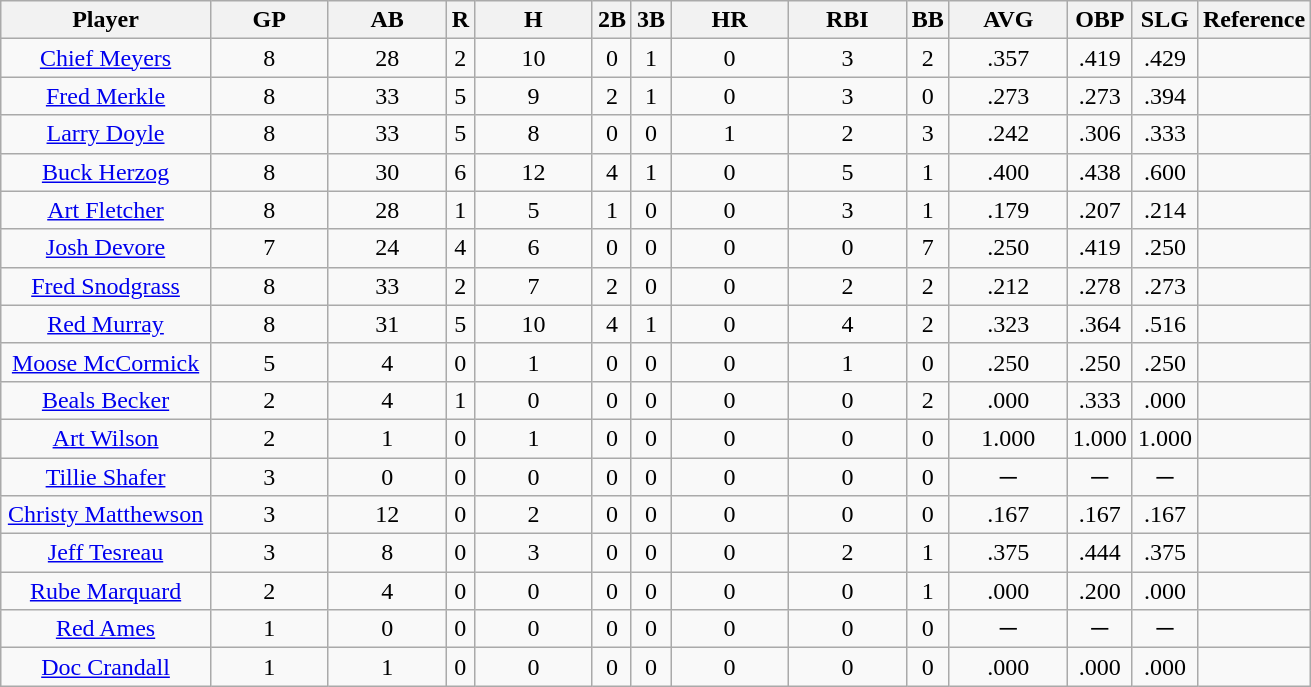<table class="wikitable sortable" style="text-align:center">
<tr>
<th width="16%">Player</th>
<th width="9%">GP</th>
<th width="9%">AB</th>
<th>R</th>
<th width="9%">H</th>
<th>2B</th>
<th>3B</th>
<th width="9%">HR</th>
<th width="9%">RBI</th>
<th>BB</th>
<th width="9%">AVG</th>
<th>OBP</th>
<th>SLG</th>
<th>Reference</th>
</tr>
<tr>
<td><a href='#'>Chief Meyers</a></td>
<td>8</td>
<td>28</td>
<td>2</td>
<td>10</td>
<td>0</td>
<td>1</td>
<td>0</td>
<td>3</td>
<td>2</td>
<td>.357</td>
<td>.419</td>
<td>.429</td>
<td></td>
</tr>
<tr>
<td><a href='#'>Fred Merkle</a></td>
<td>8</td>
<td>33</td>
<td>5</td>
<td>9</td>
<td>2</td>
<td>1</td>
<td>0</td>
<td>3</td>
<td>0</td>
<td>.273</td>
<td>.273</td>
<td>.394</td>
<td></td>
</tr>
<tr>
<td><a href='#'>Larry Doyle</a></td>
<td>8</td>
<td>33</td>
<td>5</td>
<td>8</td>
<td>0</td>
<td>0</td>
<td>1</td>
<td>2</td>
<td>3</td>
<td>.242</td>
<td>.306</td>
<td>.333</td>
<td></td>
</tr>
<tr>
<td><a href='#'>Buck Herzog</a></td>
<td>8</td>
<td>30</td>
<td>6</td>
<td>12</td>
<td>4</td>
<td>1</td>
<td>0</td>
<td>5</td>
<td>1</td>
<td>.400</td>
<td>.438</td>
<td>.600</td>
<td></td>
</tr>
<tr>
<td><a href='#'>Art Fletcher</a></td>
<td>8</td>
<td>28</td>
<td>1</td>
<td>5</td>
<td>1</td>
<td>0</td>
<td>0</td>
<td>3</td>
<td>1</td>
<td>.179</td>
<td>.207</td>
<td>.214</td>
<td></td>
</tr>
<tr>
<td><a href='#'>Josh Devore</a></td>
<td>7</td>
<td>24</td>
<td>4</td>
<td>6</td>
<td>0</td>
<td>0</td>
<td>0</td>
<td>0</td>
<td>7</td>
<td>.250</td>
<td>.419</td>
<td>.250</td>
<td></td>
</tr>
<tr>
<td><a href='#'>Fred Snodgrass</a></td>
<td>8</td>
<td>33</td>
<td>2</td>
<td>7</td>
<td>2</td>
<td>0</td>
<td>0</td>
<td>2</td>
<td>2</td>
<td>.212</td>
<td>.278</td>
<td>.273</td>
<td></td>
</tr>
<tr>
<td><a href='#'>Red Murray</a></td>
<td>8</td>
<td>31</td>
<td>5</td>
<td>10</td>
<td>4</td>
<td>1</td>
<td>0</td>
<td>4</td>
<td>2</td>
<td>.323</td>
<td>.364</td>
<td>.516</td>
<td></td>
</tr>
<tr>
<td><a href='#'>Moose McCormick</a></td>
<td>5</td>
<td>4</td>
<td>0</td>
<td>1</td>
<td>0</td>
<td>0</td>
<td>0</td>
<td>1</td>
<td>0</td>
<td>.250</td>
<td>.250</td>
<td>.250</td>
<td></td>
</tr>
<tr>
<td><a href='#'>Beals Becker</a></td>
<td>2</td>
<td>4</td>
<td>1</td>
<td>0</td>
<td>0</td>
<td>0</td>
<td>0</td>
<td>0</td>
<td>2</td>
<td>.000</td>
<td>.333</td>
<td>.000</td>
<td></td>
</tr>
<tr>
<td><a href='#'>Art Wilson</a></td>
<td>2</td>
<td>1</td>
<td>0</td>
<td>1</td>
<td>0</td>
<td>0</td>
<td>0</td>
<td>0</td>
<td>0</td>
<td>1.000</td>
<td>1.000</td>
<td>1.000</td>
<td></td>
</tr>
<tr>
<td><a href='#'>Tillie Shafer</a></td>
<td>3</td>
<td>0</td>
<td>0</td>
<td>0</td>
<td>0</td>
<td>0</td>
<td>0</td>
<td>0</td>
<td>0</td>
<td>─</td>
<td>─</td>
<td>─</td>
<td></td>
</tr>
<tr>
<td><a href='#'>Christy Matthewson</a></td>
<td>3</td>
<td>12</td>
<td>0</td>
<td>2</td>
<td>0</td>
<td>0</td>
<td>0</td>
<td>0</td>
<td>0</td>
<td>.167</td>
<td>.167</td>
<td>.167</td>
<td></td>
</tr>
<tr>
<td><a href='#'>Jeff Tesreau</a></td>
<td>3</td>
<td>8</td>
<td>0</td>
<td>3</td>
<td>0</td>
<td>0</td>
<td>0</td>
<td>2</td>
<td>1</td>
<td>.375</td>
<td>.444</td>
<td>.375</td>
<td></td>
</tr>
<tr>
<td><a href='#'>Rube Marquard</a></td>
<td>2</td>
<td>4</td>
<td>0</td>
<td>0</td>
<td>0</td>
<td>0</td>
<td>0</td>
<td>0</td>
<td>1</td>
<td>.000</td>
<td>.200</td>
<td>.000</td>
<td></td>
</tr>
<tr>
<td><a href='#'>Red Ames</a></td>
<td>1</td>
<td>0</td>
<td>0</td>
<td>0</td>
<td>0</td>
<td>0</td>
<td>0</td>
<td>0</td>
<td>0</td>
<td>─</td>
<td>─</td>
<td>─</td>
<td></td>
</tr>
<tr>
<td><a href='#'>Doc Crandall</a></td>
<td>1</td>
<td>1</td>
<td>0</td>
<td>0</td>
<td>0</td>
<td>0</td>
<td>0</td>
<td>0</td>
<td>0</td>
<td>.000</td>
<td>.000</td>
<td>.000</td>
<td></td>
</tr>
</table>
